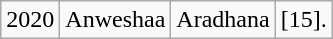<table class="wikitable">
<tr>
<td>2020</td>
<td>Anweshaa</td>
<td>Aradhana</td>
<td>[15].</td>
</tr>
</table>
